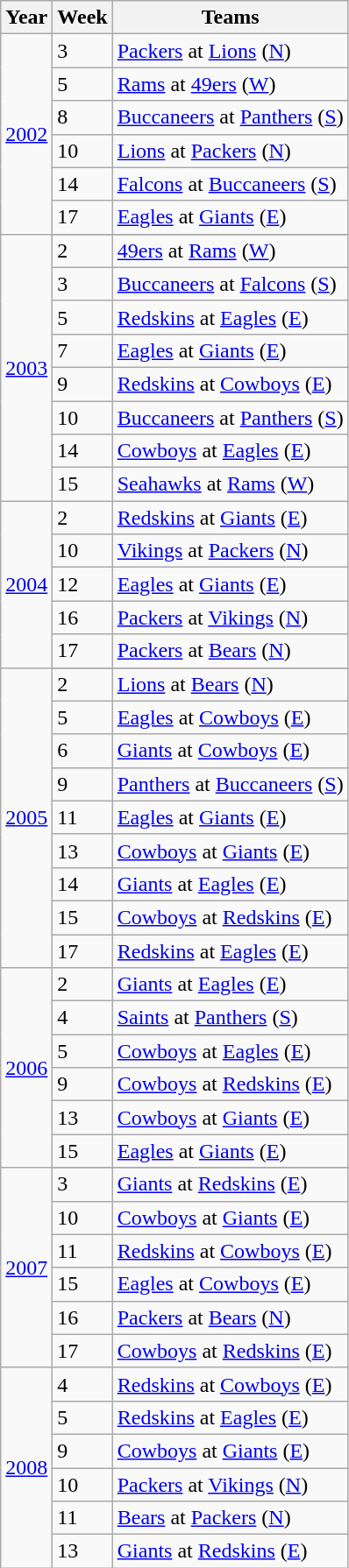<table class="wikitable">
<tr>
<th>Year</th>
<th>Week</th>
<th>Teams</th>
</tr>
<tr>
<td rowspan=6><a href='#'>2002</a></td>
<td>3</td>
<td><a href='#'>Packers</a> at <a href='#'>Lions</a> (<a href='#'>N</a>)</td>
</tr>
<tr>
<td>5</td>
<td><a href='#'>Rams</a> at <a href='#'>49ers</a> (<a href='#'>W</a>)</td>
</tr>
<tr>
<td>8</td>
<td><a href='#'>Buccaneers</a> at <a href='#'>Panthers</a> (<a href='#'>S</a>)</td>
</tr>
<tr>
<td>10</td>
<td><a href='#'>Lions</a> at <a href='#'>Packers</a> (<a href='#'>N</a>)</td>
</tr>
<tr>
<td>14</td>
<td><a href='#'>Falcons</a> at <a href='#'>Buccaneers</a> (<a href='#'>S</a>)</td>
</tr>
<tr>
<td>17</td>
<td><a href='#'>Eagles</a> at <a href='#'>Giants</a> (<a href='#'>E</a>)</td>
</tr>
<tr>
<td rowspan=9><a href='#'>2003</a></td>
</tr>
<tr>
<td>2</td>
<td><a href='#'>49ers</a> at <a href='#'>Rams</a> (<a href='#'>W</a>)</td>
</tr>
<tr>
<td>3</td>
<td><a href='#'>Buccaneers</a> at <a href='#'>Falcons</a> (<a href='#'>S</a>)</td>
</tr>
<tr>
<td>5</td>
<td><a href='#'>Redskins</a> at <a href='#'>Eagles</a> (<a href='#'>E</a>)</td>
</tr>
<tr>
<td>7</td>
<td><a href='#'>Eagles</a> at <a href='#'>Giants</a> (<a href='#'>E</a>)</td>
</tr>
<tr>
<td>9</td>
<td><a href='#'>Redskins</a> at <a href='#'>Cowboys</a> (<a href='#'>E</a>)</td>
</tr>
<tr>
<td>10</td>
<td><a href='#'>Buccaneers</a> at <a href='#'>Panthers</a> (<a href='#'>S</a>)</td>
</tr>
<tr>
<td>14</td>
<td><a href='#'>Cowboys</a> at <a href='#'>Eagles</a> (<a href='#'>E</a>)</td>
</tr>
<tr>
<td>15</td>
<td><a href='#'>Seahawks</a> at <a href='#'>Rams</a> (<a href='#'>W</a>)</td>
</tr>
<tr>
<td rowspan=5><a href='#'>2004</a></td>
<td>2</td>
<td><a href='#'>Redskins</a> at <a href='#'>Giants</a> (<a href='#'>E</a>)</td>
</tr>
<tr>
<td>10</td>
<td><a href='#'>Vikings</a> at <a href='#'>Packers</a> (<a href='#'>N</a>)</td>
</tr>
<tr>
<td>12</td>
<td><a href='#'>Eagles</a> at <a href='#'>Giants</a> (<a href='#'>E</a>)</td>
</tr>
<tr>
<td>16</td>
<td><a href='#'>Packers</a> at <a href='#'>Vikings</a> (<a href='#'>N</a>)</td>
</tr>
<tr>
<td>17</td>
<td><a href='#'>Packers</a> at <a href='#'>Bears</a> (<a href='#'>N</a>)</td>
</tr>
<tr>
<td rowspan=10><a href='#'>2005</a></td>
</tr>
<tr>
<td>2</td>
<td><a href='#'>Lions</a> at <a href='#'>Bears</a> (<a href='#'>N</a>)</td>
</tr>
<tr>
<td>5</td>
<td><a href='#'>Eagles</a> at <a href='#'>Cowboys</a> (<a href='#'>E</a>)</td>
</tr>
<tr>
<td>6</td>
<td><a href='#'>Giants</a> at <a href='#'>Cowboys</a> (<a href='#'>E</a>)</td>
</tr>
<tr>
<td>9</td>
<td><a href='#'>Panthers</a> at <a href='#'>Buccaneers</a> (<a href='#'>S</a>)</td>
</tr>
<tr>
<td>11</td>
<td><a href='#'>Eagles</a> at <a href='#'>Giants</a> (<a href='#'>E</a>)</td>
</tr>
<tr>
<td>13</td>
<td><a href='#'>Cowboys</a> at <a href='#'>Giants</a> (<a href='#'>E</a>)</td>
</tr>
<tr>
<td>14</td>
<td><a href='#'>Giants</a> at <a href='#'>Eagles</a> (<a href='#'>E</a>)</td>
</tr>
<tr>
<td>15</td>
<td><a href='#'>Cowboys</a> at <a href='#'>Redskins</a> (<a href='#'>E</a>)</td>
</tr>
<tr>
<td>17</td>
<td><a href='#'>Redskins</a> at <a href='#'>Eagles</a> (<a href='#'>E</a>)</td>
</tr>
<tr>
<td rowspan=6><a href='#'>2006</a></td>
<td>2</td>
<td><a href='#'>Giants</a> at <a href='#'>Eagles</a> (<a href='#'>E</a>)</td>
</tr>
<tr>
<td>4</td>
<td><a href='#'>Saints</a> at <a href='#'>Panthers</a> (<a href='#'>S</a>)</td>
</tr>
<tr>
<td>5</td>
<td><a href='#'>Cowboys</a> at <a href='#'>Eagles</a> (<a href='#'>E</a>)</td>
</tr>
<tr>
<td>9</td>
<td><a href='#'>Cowboys</a> at <a href='#'>Redskins</a> (<a href='#'>E</a>)</td>
</tr>
<tr>
<td>13</td>
<td><a href='#'>Cowboys</a> at <a href='#'>Giants</a> (<a href='#'>E</a>)</td>
</tr>
<tr>
<td>15</td>
<td><a href='#'>Eagles</a> at <a href='#'>Giants</a> (<a href='#'>E</a>)</td>
</tr>
<tr>
<td rowspan=7><a href='#'>2007</a></td>
</tr>
<tr>
<td>3</td>
<td><a href='#'>Giants</a> at <a href='#'>Redskins</a> (<a href='#'>E</a>)</td>
</tr>
<tr>
<td>10</td>
<td><a href='#'>Cowboys</a> at <a href='#'>Giants</a> (<a href='#'>E</a>)</td>
</tr>
<tr>
<td>11</td>
<td><a href='#'>Redskins</a> at <a href='#'>Cowboys</a> (<a href='#'>E</a>)</td>
</tr>
<tr>
<td>15</td>
<td><a href='#'>Eagles</a> at <a href='#'>Cowboys</a> (<a href='#'>E</a>)</td>
</tr>
<tr>
<td>16</td>
<td><a href='#'>Packers</a> at <a href='#'>Bears</a> (<a href='#'>N</a>)</td>
</tr>
<tr>
<td>17</td>
<td><a href='#'>Cowboys</a> at <a href='#'>Redskins</a> (<a href='#'>E</a>)</td>
</tr>
<tr>
<td rowspan=6><a href='#'>2008</a></td>
<td>4</td>
<td><a href='#'>Redskins</a> at <a href='#'>Cowboys</a> (<a href='#'>E</a>)</td>
</tr>
<tr>
<td>5</td>
<td><a href='#'>Redskins</a> at <a href='#'>Eagles</a> (<a href='#'>E</a>)</td>
</tr>
<tr>
<td>9</td>
<td><a href='#'>Cowboys</a> at <a href='#'>Giants</a> (<a href='#'>E</a>)</td>
</tr>
<tr>
<td>10</td>
<td><a href='#'>Packers</a> at <a href='#'>Vikings</a> (<a href='#'>N</a>)</td>
</tr>
<tr>
<td>11</td>
<td><a href='#'>Bears</a> at <a href='#'>Packers</a> (<a href='#'>N</a>)</td>
</tr>
<tr>
<td>13</td>
<td><a href='#'>Giants</a> at <a href='#'>Redskins</a> (<a href='#'>E</a>)</td>
</tr>
</table>
